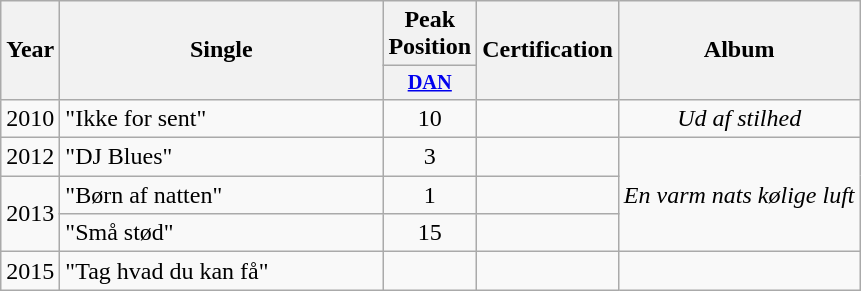<table class="wikitable plainrowheaders" style="text-align:center;" border="1">
<tr>
<th scope="col" rowspan="2">Year</th>
<th scope="col" rowspan="2" style="width:13em;">Single</th>
<th scope="col" colspan="1">Peak Position</th>
<th scope="col" rowspan="2">Certification</th>
<th scope="col" rowspan="2">Album</th>
</tr>
<tr>
<th scope="col" style="width:3em;font-size:85%;"><a href='#'>DAN</a></th>
</tr>
<tr>
<td>2010</td>
<td style="text-align:left;">"Ikke for sent"</td>
<td>10</td>
<td></td>
<td rowspan="1" style="text-align:center;"><em>Ud af stilhed</em></td>
</tr>
<tr>
<td>2012</td>
<td style="text-align:left;">"DJ Blues"</td>
<td>3</td>
<td></td>
<td rowspan="3" style="text-align:center;"><em>En varm nats kølige luft</em></td>
</tr>
<tr>
<td rowspan=2>2013</td>
<td style="text-align:left;">"Børn af natten"</td>
<td>1</td>
<td></td>
</tr>
<tr>
<td style="text-align:left;">"Små stød"</td>
<td>15</td>
<td></td>
</tr>
<tr>
<td>2015</td>
<td style="text-align:left;">"Tag hvad du kan få"</td>
<td></td>
<td></td>
<td></td>
</tr>
</table>
